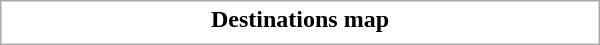<table class="collapsible collapsed" style="border:1px #aaa solid; width:25em; margin:0.2em auto">
<tr>
<th>Destinations map</th>
</tr>
<tr>
<td></td>
</tr>
</table>
